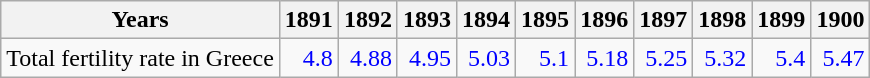<table class="wikitable " style="text-align:right">
<tr>
<th>Years</th>
<th>1891</th>
<th>1892</th>
<th>1893</th>
<th>1894</th>
<th>1895</th>
<th>1896</th>
<th>1897</th>
<th>1898</th>
<th>1899</th>
<th>1900</th>
</tr>
<tr>
<td align="left">Total fertility rate in Greece</td>
<td style="text-align:right; color:blue;">4.8</td>
<td style="text-align:right; color:blue;">4.88</td>
<td style="text-align:right; color:blue;">4.95</td>
<td style="text-align:right; color:blue;">5.03</td>
<td style="text-align:right; color:blue;">5.1</td>
<td style="text-align:right; color:blue;">5.18</td>
<td style="text-align:right; color:blue;">5.25</td>
<td style="text-align:right; color:blue;">5.32</td>
<td style="text-align:right; color:blue;">5.4</td>
<td style="text-align:right; color:blue;">5.47</td>
</tr>
</table>
